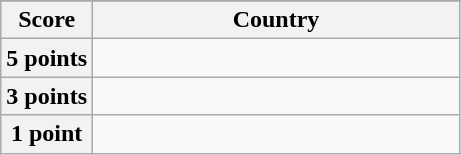<table class="wikitable">
<tr>
</tr>
<tr>
<th scope="col" width="20%">Score</th>
<th scope="col">Country</th>
</tr>
<tr>
<th scope="row">5 points</th>
<td></td>
</tr>
<tr>
<th scope="row">3 points</th>
<td></td>
</tr>
<tr>
<th scope="row">1 point</th>
<td></td>
</tr>
</table>
